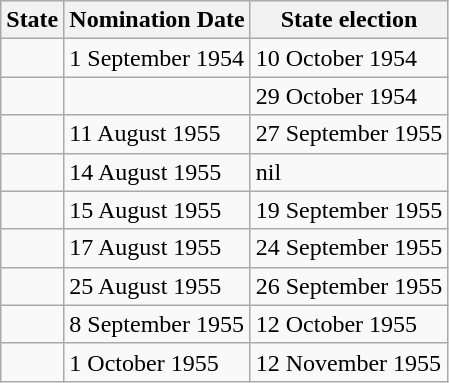<table class=wikitable>
<tr>
<th>State</th>
<th>Nomination Date</th>
<th>State election</th>
</tr>
<tr>
<td></td>
<td>1 September 1954</td>
<td>10 October 1954</td>
</tr>
<tr>
<td></td>
<td></td>
<td>29 October 1954</td>
</tr>
<tr>
<td></td>
<td>11 August 1955</td>
<td>27 September 1955</td>
</tr>
<tr>
<td></td>
<td>14 August 1955</td>
<td>nil</td>
</tr>
<tr>
<td></td>
<td>15 August 1955</td>
<td>19 September 1955</td>
</tr>
<tr>
<td></td>
<td>17 August 1955</td>
<td>24 September 1955</td>
</tr>
<tr>
<td></td>
<td>25 August 1955</td>
<td>26 September 1955</td>
</tr>
<tr>
<td></td>
<td>8 September 1955</td>
<td>12 October 1955</td>
</tr>
<tr>
<td></td>
<td>1 October 1955</td>
<td>12 November 1955</td>
</tr>
</table>
